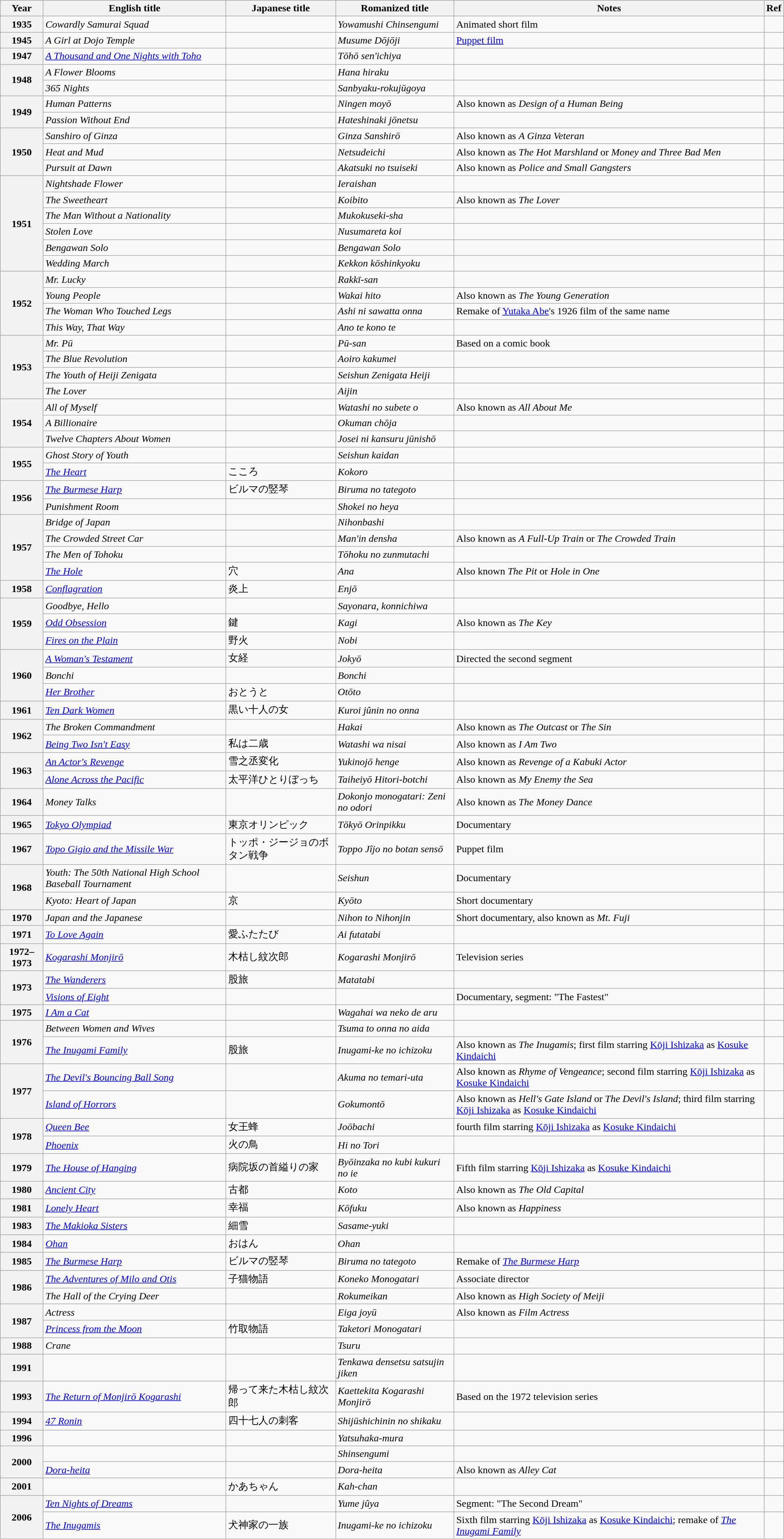<table class="wikitable sortable plainrowheaders" |>
<tr>
<th scope="col">Year</th>
<th scope="col">English title</th>
<th scope="col">Japanese title</th>
<th scope="col">Romanized title</th>
<th scope="col">Notes</th>
<th scope="col">Ref<br></th>
</tr>
<tr>
<th scope="row" align="center">1935</th>
<td><em>Cowardly Samurai Squad</em></td>
<td></td>
<td><em>Yowamushi Chinsengumi</em></td>
<td>Animated short film</td>
<td></td>
</tr>
<tr>
<th scope="row" align="center">1945</th>
<td><em>A Girl at Dojo Temple</em></td>
<td></td>
<td><em>Musume Dōjōji</em></td>
<td><a href='#'>Puppet film</a></td>
<td></td>
</tr>
<tr>
<th scope="row" align="center">1947</th>
<td><em><a href='#'>A Thousand and One Nights with Toho</a></em></td>
<td></td>
<td><em>Tōhō sen'ichiya</em></td>
<td></td>
<td></td>
</tr>
<tr>
<th scope="row" align="center" rowspan="2">1948</th>
<td><em>A Flower Blooms</em></td>
<td></td>
<td><em>Hana hiraku</em></td>
<td></td>
<td></td>
</tr>
<tr>
<td><em>365 Nights</em></td>
<td></td>
<td><em>Sanbyaku-rokujūgoya</em></td>
<td></td>
<td></td>
</tr>
<tr>
<th scope="row" align="center" rowspan="2">1949</th>
<td><em>Human Patterns</em></td>
<td></td>
<td><em>Ningen moyō</em></td>
<td>Also known as <em>Design of a Human Being</em></td>
<td></td>
</tr>
<tr>
<td><em>Passion Without End</em></td>
<td></td>
<td><em>Hateshinaki jōnetsu</em></td>
<td></td>
<td></td>
</tr>
<tr>
<th scope="row" align="center" rowspan="3">1950</th>
<td><em>Sanshiro of Ginza</em></td>
<td></td>
<td><em>Ginza Sanshirō</em></td>
<td>Also known as <em>A Ginza Veteran</em></td>
<td></td>
</tr>
<tr>
<td><em>Heat and Mud</em></td>
<td></td>
<td><em>Netsudeichi</em></td>
<td>Also known as <em>The Hot Marshland</em> or <em>Money and Three Bad Men</em></td>
<td></td>
</tr>
<tr>
<td><em>Pursuit at Dawn</em></td>
<td></td>
<td><em>Akatsuki no tsuiseki</em></td>
<td>Also known as <em>Police and Small Gangsters</em></td>
<td></td>
</tr>
<tr>
<th scope="row" align="center" rowspan="6">1951</th>
<td><em>Nightshade Flower</em></td>
<td></td>
<td><em>Ieraishan</em></td>
<td></td>
<td></td>
</tr>
<tr>
<td><em>The Sweetheart</em></td>
<td></td>
<td><em>Koibito</em></td>
<td>Also known as <em>The Lover</em></td>
<td></td>
</tr>
<tr>
<td><em>The Man Without a Nationality</em></td>
<td></td>
<td><em>Mukokuseki-sha</em></td>
<td></td>
<td></td>
</tr>
<tr>
<td><em>Stolen Love</em></td>
<td></td>
<td><em>Nusumareta koi</em></td>
<td></td>
<td></td>
</tr>
<tr>
<td><em>Bengawan Solo</em></td>
<td></td>
<td><em>Bengawan Solo</em></td>
<td></td>
<td></td>
</tr>
<tr>
<td><em>Wedding March</em></td>
<td></td>
<td><em>Kekkon kōshinkyoku</em></td>
<td></td>
<td></td>
</tr>
<tr>
<th scope="row" align="center" rowspan="4">1952</th>
<td><em>Mr. Lucky</em></td>
<td></td>
<td><em>Rakkī-san</em></td>
<td></td>
<td></td>
</tr>
<tr>
<td><em>Young People</em></td>
<td></td>
<td><em>Wakai hito</em></td>
<td>Also known as <em>The Young Generation</em></td>
<td></td>
</tr>
<tr>
<td><em>The Woman Who Touched Legs</em></td>
<td></td>
<td><em>Ashi ni sawatta onna</em></td>
<td>Remake of <a href='#'>Yutaka Abe</a>'s 1926 film of the same name</td>
<td></td>
</tr>
<tr>
<td><em>This Way, That Way</em></td>
<td></td>
<td><em>Ano te kono te</em></td>
<td></td>
<td></td>
</tr>
<tr>
<th scope="row" align="center" rowspan="4">1953</th>
<td><em>Mr. Pū</em></td>
<td></td>
<td><em>Pū-san</em></td>
<td>Based on a comic book</td>
<td></td>
</tr>
<tr>
<td><em>The Blue Revolution</em></td>
<td></td>
<td><em>Aoiro kakumei</em></td>
<td></td>
<td></td>
</tr>
<tr>
<td><em>The Youth of Heiji Zenigata</em></td>
<td></td>
<td><em>Seishun Zenigata Heiji</em></td>
<td></td>
<td></td>
</tr>
<tr>
<td><em>The Lover</em></td>
<td></td>
<td><em>Aijin</em></td>
<td></td>
<td></td>
</tr>
<tr>
<th scope="row" align="center" rowspan="3">1954</th>
<td><em>All of Myself</em></td>
<td></td>
<td><em>Watashi no subete o</em></td>
<td>Also known as <em>All About Me</em></td>
<td></td>
</tr>
<tr>
<td><em>A Billionaire</em></td>
<td></td>
<td><em>Okuman chōja</em></td>
<td></td>
<td></td>
</tr>
<tr>
<td><em>Twelve Chapters About Women</em></td>
<td></td>
<td><em>Josei ni kansuru jūnishō</em></td>
<td></td>
<td></td>
</tr>
<tr>
<th scope="row" align="center" rowspan="2">1955</th>
<td><em>Ghost Story of Youth</em></td>
<td></td>
<td><em>Seishun kaidan</em></td>
<td></td>
<td></td>
</tr>
<tr>
<td><em><a href='#'>The Heart</a></em></td>
<td>こころ</td>
<td><em>Kokoro</em></td>
<td></td>
<td></td>
</tr>
<tr>
<th scope="row" align="center" rowspan="2">1956</th>
<td><em><a href='#'>The Burmese Harp</a></em></td>
<td>ビルマの竪琴</td>
<td><em>Biruma no tategoto</em></td>
<td></td>
<td></td>
</tr>
<tr>
<td><em>Punishment Room</em></td>
<td></td>
<td><em>Shokei no heya</em></td>
<td></td>
<td></td>
</tr>
<tr>
<th scope="row" align="center" rowspan="4">1957</th>
<td><em>Bridge of Japan</em></td>
<td></td>
<td><em>Nihonbashi</em></td>
<td></td>
<td></td>
</tr>
<tr>
<td><em>The Crowded Street Car</em></td>
<td></td>
<td><em>Man'in densha</em></td>
<td>Also known as <em>A Full-Up Train</em> or <em>The Crowded Train</em></td>
<td></td>
</tr>
<tr>
<td><em>The Men of Tohoku</em></td>
<td></td>
<td><em>Tōhoku no zunmutachi</em></td>
<td></td>
<td></td>
</tr>
<tr>
<td><em><a href='#'>The Hole</a></em></td>
<td>穴</td>
<td><em>Ana</em></td>
<td>Also known <em>The Pit</em> or <em>Hole in One</em></td>
<td></td>
</tr>
<tr>
<th scope="row" align="center">1958</th>
<td><em><a href='#'>Conflagration</a></em></td>
<td>炎上</td>
<td><em>Enjō</em></td>
<td></td>
<td></td>
</tr>
<tr>
<th scope="row" align="center" rowspan="3">1959</th>
<td><em>Goodbye, Hello</em></td>
<td></td>
<td><em>Sayonara, konnichiwa</em></td>
<td></td>
<td></td>
</tr>
<tr>
<td><em><a href='#'>Odd Obsession</a></em></td>
<td>鍵</td>
<td><em>Kagi</em></td>
<td>Also known as <em>The Key</em></td>
<td></td>
</tr>
<tr>
<td><em><a href='#'>Fires on the Plain</a></em></td>
<td>野火</td>
<td><em>Nobi</em></td>
<td></td>
<td></td>
</tr>
<tr>
<th scope="row" align="center" rowspan="3">1960</th>
<td><em><a href='#'>A Woman's Testament</a></em></td>
<td>女経</td>
<td><em>Jokyō</em></td>
<td>Directed the second segment</td>
<td></td>
</tr>
<tr>
<td><em>Bonchi</em></td>
<td></td>
<td><em>Bonchi</em></td>
<td></td>
<td></td>
</tr>
<tr>
<td><em><a href='#'>Her Brother</a></em></td>
<td>おとうと</td>
<td><em>Otōto</em></td>
<td></td>
<td></td>
</tr>
<tr>
<th scope="row" align="center">1961</th>
<td><em><a href='#'>Ten Dark Women</a></em></td>
<td>黒い十人の女</td>
<td><em>Kuroi jûnin no onna</em></td>
<td></td>
<td></td>
</tr>
<tr>
<th scope="row" align="center" rowspan="2">1962</th>
<td><em>The Broken Commandment</em></td>
<td></td>
<td><em>Hakai</em></td>
<td>Also known as <em>The Outcast</em> or <em>The Sin</em></td>
<td></td>
</tr>
<tr>
<td><em><a href='#'>Being Two Isn't Easy</a></em></td>
<td>私は二歳</td>
<td><em>Watashi wa nisai</em></td>
<td>Also known as <em>I Am Two</em></td>
<td></td>
</tr>
<tr>
<th scope="row" align="center" rowspan="2">1963</th>
<td><em><a href='#'>An Actor's Revenge</a></em></td>
<td>雪之丞変化</td>
<td><em>Yukinojō henge</em></td>
<td>Also known as <em>Revenge of a Kabuki Actor</em></td>
<td></td>
</tr>
<tr>
<td><em><a href='#'>Alone Across the Pacific</a></em></td>
<td>太平洋ひとりぼっち</td>
<td><em>Taiheiyō Hitori-botchi</em></td>
<td>Also known as <em>My Enemy the Sea</em></td>
<td></td>
</tr>
<tr>
<th scope="row" align="center">1964</th>
<td><em>Money Talks</em></td>
<td></td>
<td><em>Dokonjo monogatari: Zeni no odori</em></td>
<td>Also known as <em>The Money Dance</em></td>
<td></td>
</tr>
<tr>
<th scope="row" align="center">1965</th>
<td><em><a href='#'>Tokyo Olympiad</a></em></td>
<td>東京オリンピック</td>
<td><em>Tōkyō Orinpikku</em></td>
<td>Documentary</td>
<td></td>
</tr>
<tr>
<th scope="row" align="center">1967</th>
<td><em><a href='#'>Topo Gigio and the Missile War</a></em></td>
<td>トッポ・ジージョのボタン戦争</td>
<td><em>Toppo Jîjo no botan sensō</em></td>
<td>Puppet film</td>
<td></td>
</tr>
<tr>
<th scope="row" align="center" rowspan="2">1968</th>
<td><em>Youth: The 50th National High School Baseball Tournament</em></td>
<td></td>
<td><em>Seishun</em></td>
<td>Documentary</td>
<td></td>
</tr>
<tr>
<td><em>Kyoto: Heart of Japan</em></td>
<td>京</td>
<td><em>Kyōto</em></td>
<td>Short documentary</td>
<td></td>
</tr>
<tr>
<th scope="row" align="center">1970</th>
<td><em>Japan and the Japanese</em></td>
<td></td>
<td><em>Nihon to Nihonjin</em></td>
<td>Short documentary, also known as <em>Mt. Fuji</em></td>
<td></td>
</tr>
<tr>
<th scope="row" align="center">1971</th>
<td><em><a href='#'>To Love Again</a></em></td>
<td>愛ふたたび</td>
<td><em>Ai futatabi</em></td>
<td></td>
<td></td>
</tr>
<tr>
<th scope="row" align="center">1972–1973</th>
<td><em><a href='#'>Kogarashi Monjirō</a></em></td>
<td>木枯し紋次郎</td>
<td><em>Kogarashi Monjirō</em></td>
<td>Television series</td>
<td></td>
</tr>
<tr>
<th scope="row" align="center" rowspan="2">1973</th>
<td><em><a href='#'>The Wanderers</a></em></td>
<td>股旅</td>
<td><em>Matatabi</em></td>
<td></td>
<td></td>
</tr>
<tr>
<td><em><a href='#'>Visions of Eight</a></em></td>
<td></td>
<td></td>
<td>Documentary, segment: "The Fastest"</td>
<td></td>
</tr>
<tr>
<th scope="row" align="center">1975</th>
<td><em><a href='#'>I Am a Cat</a></em></td>
<td></td>
<td><em>Wagahai wa neko de aru</em></td>
<td></td>
<td></td>
</tr>
<tr>
<th scope="row" align="center" rowspan="2">1976</th>
<td><em>Between Women and Wives</em></td>
<td></td>
<td><em>Tsuma to onna no aida</em></td>
<td></td>
<td></td>
</tr>
<tr>
<td><em><a href='#'>The Inugami Family</a></em></td>
<td>股旅</td>
<td><em>Inugami-ke no ichizoku</em></td>
<td>Also known as <em>The Inugamis</em>; first film starring <a href='#'>Kōji Ishizaka</a> as <a href='#'>Kosuke Kindaichi</a></td>
<td></td>
</tr>
<tr>
<th scope="row" align="center" rowspan="2">1977</th>
<td><em><a href='#'>The Devil's Bouncing Ball Song</a></em></td>
<td></td>
<td><em>Akuma no temari-uta</em></td>
<td>Also known as <em>Rhyme of Vengeance</em>; second film starring <a href='#'>Kōji Ishizaka</a> as <a href='#'>Kosuke Kindaichi</a></td>
<td></td>
</tr>
<tr>
<td><em><a href='#'>Island of Horrors</a></em></td>
<td></td>
<td><em>Gokumontō</em></td>
<td>Also known as <em>Hell's Gate Island</em> or <em>The Devil's Island</em>; third film starring <a href='#'>Kōji Ishizaka</a> as <a href='#'>Kosuke Kindaichi</a></td>
<td></td>
</tr>
<tr>
<th scope="row" align="center" rowspan="2">1978</th>
<td><em><a href='#'>Queen Bee</a></em></td>
<td>女王蜂</td>
<td><em>Joōbachi</em></td>
<td>fourth film starring <a href='#'>Kōji Ishizaka</a> as <a href='#'>Kosuke Kindaichi</a></td>
<td></td>
</tr>
<tr>
<td><em><a href='#'>Phoenix</a></em></td>
<td>火の鳥</td>
<td><em>Hi no Tori</em></td>
<td></td>
<td></td>
</tr>
<tr>
<th scope="row" align="center">1979</th>
<td><em><a href='#'>The House of Hanging</a></em></td>
<td>病院坂の首縊りの家</td>
<td><em>Byōinzaka no kubi kukuri no ie</em></td>
<td>Fifth film starring <a href='#'>Kōji Ishizaka</a> as <a href='#'>Kosuke Kindaichi</a></td>
<td></td>
</tr>
<tr>
<th scope="row" align="center">1980</th>
<td><em><a href='#'>Ancient City</a></em></td>
<td>古都</td>
<td><em>Koto</em></td>
<td>Also known as <em>The Old Capital</em></td>
<td></td>
</tr>
<tr>
<th scope="row" align="center">1981</th>
<td><em><a href='#'>Lonely Heart</a></em></td>
<td>幸福</td>
<td><em>Kōfuku</em></td>
<td>Also known as <em>Happiness</em></td>
<td></td>
</tr>
<tr>
<th scope="row" align="center">1983</th>
<td><em><a href='#'>The Makioka Sisters</a></em></td>
<td>細雪</td>
<td><em>Sasame-yuki</em></td>
<td></td>
<td></td>
</tr>
<tr>
<th scope="row" align="center">1984</th>
<td><em><a href='#'>Ohan</a></em></td>
<td>おはん</td>
<td><em>Ohan</em></td>
<td></td>
<td></td>
</tr>
<tr>
<th scope="row" align="center">1985</th>
<td><em><a href='#'>The Burmese Harp</a></em></td>
<td>ビルマの竪琴</td>
<td><em>Biruma no tategoto</em></td>
<td>Remake of <em><a href='#'>The Burmese Harp</a></em></td>
<td></td>
</tr>
<tr>
<th scope="row" align="center" rowspan="2">1986</th>
<td><em><a href='#'>The Adventures of Milo and Otis</a></em></td>
<td>子猫物語</td>
<td><em>Koneko Monogatari</em></td>
<td>Associate director</td>
<td></td>
</tr>
<tr>
<td><em>The Hall of the Crying Deer</em></td>
<td></td>
<td><em>Rokumeikan</em></td>
<td>Also known as <em>High Society of Meiji</em></td>
<td></td>
</tr>
<tr>
<th scope="row" align="center" rowspan="2">1987</th>
<td><em>Actress</em></td>
<td></td>
<td><em>Eiga joyū</em></td>
<td>Also known as <em>Film Actress</em></td>
<td></td>
</tr>
<tr>
<td><em><a href='#'>Princess from the Moon</a></em></td>
<td>竹取物語</td>
<td><em>Taketori Monogatari</em></td>
<td></td>
<td></td>
</tr>
<tr>
<th scope="row" align="center">1988</th>
<td><em>Crane</em></td>
<td></td>
<td><em>Tsuru</em></td>
<td></td>
<td></td>
</tr>
<tr>
<th scope="row" align="center">1991</th>
<td><em></em></td>
<td></td>
<td><em>Tenkawa densetsu satsujin jiken</em></td>
<td></td>
<td></td>
</tr>
<tr>
<th scope="row" align="center">1993</th>
<td><em><a href='#'>The Return of Monjirō Kogarashi</a></em></td>
<td>帰って来た木枯し紋次郎</td>
<td><em>Kaettekita Kogarashi Monjirō</em></td>
<td>Based on the 1972 television series</td>
<td></td>
</tr>
<tr>
<th scope="row" align="center">1994</th>
<td><em><a href='#'>47 Ronin</a></em></td>
<td>四十七人の刺客</td>
<td><em>Shijūshichinin no shikaku</em></td>
<td></td>
<td></td>
</tr>
<tr>
<th scope="row" align="center">1996</th>
<td><em></em></td>
<td></td>
<td><em>Yatsuhaka-mura</em></td>
<td></td>
<td></td>
</tr>
<tr>
<th scope="row" align="center" rowspan="2">2000</th>
<td><em></em></td>
<td></td>
<td><em>Shinsengumi</em></td>
<td></td>
<td></td>
</tr>
<tr>
<td><em><a href='#'>Dora-heita</a></em></td>
<td></td>
<td><em>Dora-heita</em></td>
<td>Also known as <em>Alley Cat</em></td>
<td></td>
</tr>
<tr>
<th scope="row" align="center">2001</th>
<td><em></em></td>
<td>かあちゃん</td>
<td><em>Kah-chan</em></td>
<td></td>
<td></td>
</tr>
<tr>
<th scope="row" align="center" rowspan="2">2006</th>
<td><em><a href='#'>Ten Nights of Dreams</a></em></td>
<td></td>
<td><em>Yume jûya</em></td>
<td>Segment: "The Second Dream"</td>
<td></td>
</tr>
<tr>
<td><em><a href='#'>The Inugamis</a></em></td>
<td>犬神家の一族</td>
<td><em>Inugami-ke no ichizoku</em></td>
<td>Sixth film starring <a href='#'>Kōji Ishizaka</a> as <a href='#'>Kosuke Kindaichi</a>; remake of <em><a href='#'>The Inugami Family</a></em></td>
<td></td>
</tr>
</table>
